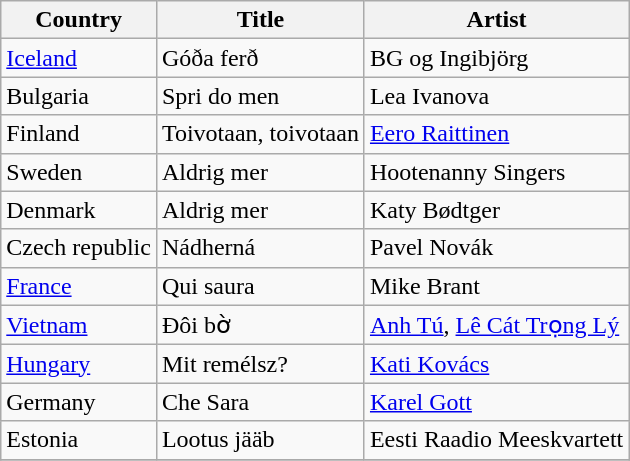<table class="wikitable">
<tr>
<th>Country</th>
<th>Title</th>
<th>Artist</th>
</tr>
<tr>
<td><a href='#'>Iceland</a></td>
<td>Góða ferð</td>
<td>BG og Ingibjörg</td>
</tr>
<tr>
<td>Bulgaria</td>
<td>Spri do men</td>
<td>Lea Ivanova</td>
</tr>
<tr>
<td>Finland</td>
<td>Toivotaan, toivotaan</td>
<td><a href='#'>Eero Raittinen</a></td>
</tr>
<tr>
<td>Sweden</td>
<td>Aldrig mer</td>
<td>Hootenanny Singers</td>
</tr>
<tr>
<td>Denmark</td>
<td>Aldrig mer</td>
<td>Katy Bødtger</td>
</tr>
<tr>
<td>Czech republic</td>
<td>Nádherná</td>
<td>Pavel Novák</td>
</tr>
<tr>
<td><a href='#'>France</a></td>
<td>Qui saura</td>
<td>Mike Brant</td>
</tr>
<tr>
<td><a href='#'>Vietnam</a></td>
<td>Đôi bờ</td>
<td><a href='#'>Anh Tú</a>, <a href='#'>Lê Cát Trọng Lý</a></td>
</tr>
<tr>
<td><a href='#'>Hungary</a></td>
<td>Mit remélsz?</td>
<td><a href='#'>Kati Kovács</a></td>
</tr>
<tr>
<td>Germany</td>
<td>Che Sara</td>
<td><a href='#'>Karel Gott</a></td>
</tr>
<tr>
<td>Estonia</td>
<td>Lootus jääb</td>
<td>Eesti Raadio Meeskvartett</td>
</tr>
<tr>
</tr>
</table>
